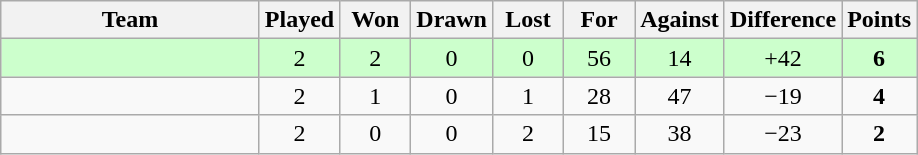<table class="wikitable" style="text-align:center">
<tr>
<th width=165>Team</th>
<th width=40>Played</th>
<th width=40>Won</th>
<th width=40>Drawn</th>
<th width=40>Lost</th>
<th width=40>For</th>
<th width=40>Against</th>
<th width=40>Difference</th>
<th width=40>Points</th>
</tr>
<tr bgcolor=#ccffcc>
<td style="text-align:left"></td>
<td>2</td>
<td>2</td>
<td>0</td>
<td>0</td>
<td>56</td>
<td>14</td>
<td>+42</td>
<td><strong>6</strong></td>
</tr>
<tr>
<td style="text-align:left"></td>
<td>2</td>
<td>1</td>
<td>0</td>
<td>1</td>
<td>28</td>
<td>47</td>
<td>−19</td>
<td><strong>4</strong></td>
</tr>
<tr>
<td style="text-align:left"></td>
<td>2</td>
<td>0</td>
<td>0</td>
<td>2</td>
<td>15</td>
<td>38</td>
<td>−23</td>
<td><strong>2</strong></td>
</tr>
</table>
